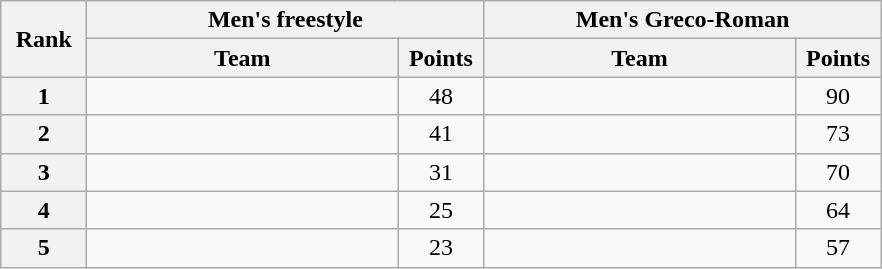<table class="wikitable" style="text-align:center;">
<tr>
<th width=50 rowspan="2">Rank</th>
<th colspan="2">Men's freestyle</th>
<th colspan="2">Men's Greco-Roman</th>
</tr>
<tr>
<th width=200>Team</th>
<th width=50>Points</th>
<th width=200>Team</th>
<th width=50>Points</th>
</tr>
<tr>
<th>1</th>
<td align=left></td>
<td>48</td>
<td align=left></td>
<td>90</td>
</tr>
<tr>
<th>2</th>
<td align=left></td>
<td>41</td>
<td align=left></td>
<td>73</td>
</tr>
<tr>
<th>3</th>
<td align=left></td>
<td>31</td>
<td align=left></td>
<td>70</td>
</tr>
<tr>
<th>4</th>
<td align=left></td>
<td>25</td>
<td align=left></td>
<td>64</td>
</tr>
<tr>
<th>5</th>
<td align=left></td>
<td>23</td>
<td align=left></td>
<td>57</td>
</tr>
</table>
